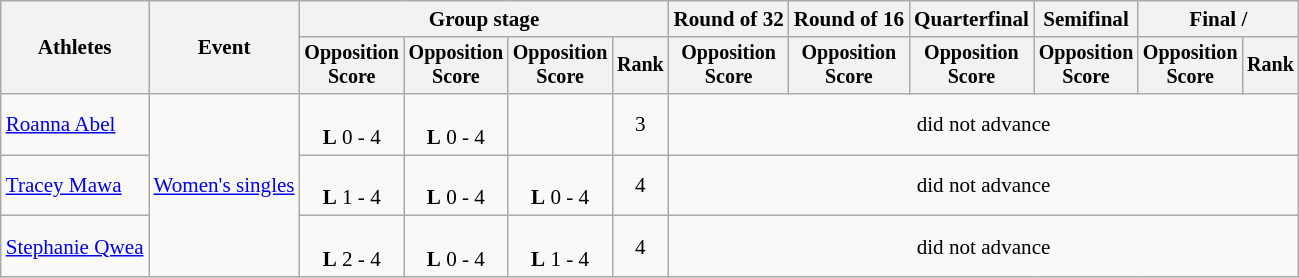<table class=wikitable style=font-size:88%;text-align:center>
<tr>
<th rowspan=2>Athletes</th>
<th rowspan=2>Event</th>
<th colspan=4>Group stage</th>
<th>Round of 32</th>
<th>Round of 16</th>
<th>Quarterfinal</th>
<th>Semifinal</th>
<th colspan=2>Final / </th>
</tr>
<tr style=font-size:95%>
<th>Opposition<br>Score</th>
<th>Opposition<br>Score</th>
<th>Opposition<br>Score</th>
<th>Rank</th>
<th>Opposition<br>Score</th>
<th>Opposition<br>Score</th>
<th>Opposition<br>Score</th>
<th>Opposition<br>Score</th>
<th>Opposition<br>Score</th>
<th>Rank</th>
</tr>
<tr>
<td align=left><a href='#'>Roanna Abel</a></td>
<td align=left rowspan=3><a href='#'>Women's singles</a></td>
<td><br><strong>L</strong> 0 - 4</td>
<td><br><strong>L</strong> 0 - 4</td>
<td></td>
<td>3</td>
<td colspan=6>did not advance</td>
</tr>
<tr>
<td align=left><a href='#'>Tracey Mawa</a></td>
<td><br><strong>L</strong> 1 - 4</td>
<td><br><strong>L</strong> 0 - 4</td>
<td><br><strong>L</strong> 0 - 4</td>
<td>4</td>
<td colspan=6>did not advance</td>
</tr>
<tr>
<td align=left><a href='#'>Stephanie Qwea</a></td>
<td><br><strong>L</strong> 2 - 4</td>
<td><br><strong>L</strong> 0 - 4</td>
<td><br><strong>L</strong> 1 - 4</td>
<td>4</td>
<td colspan=6>did not advance</td>
</tr>
</table>
